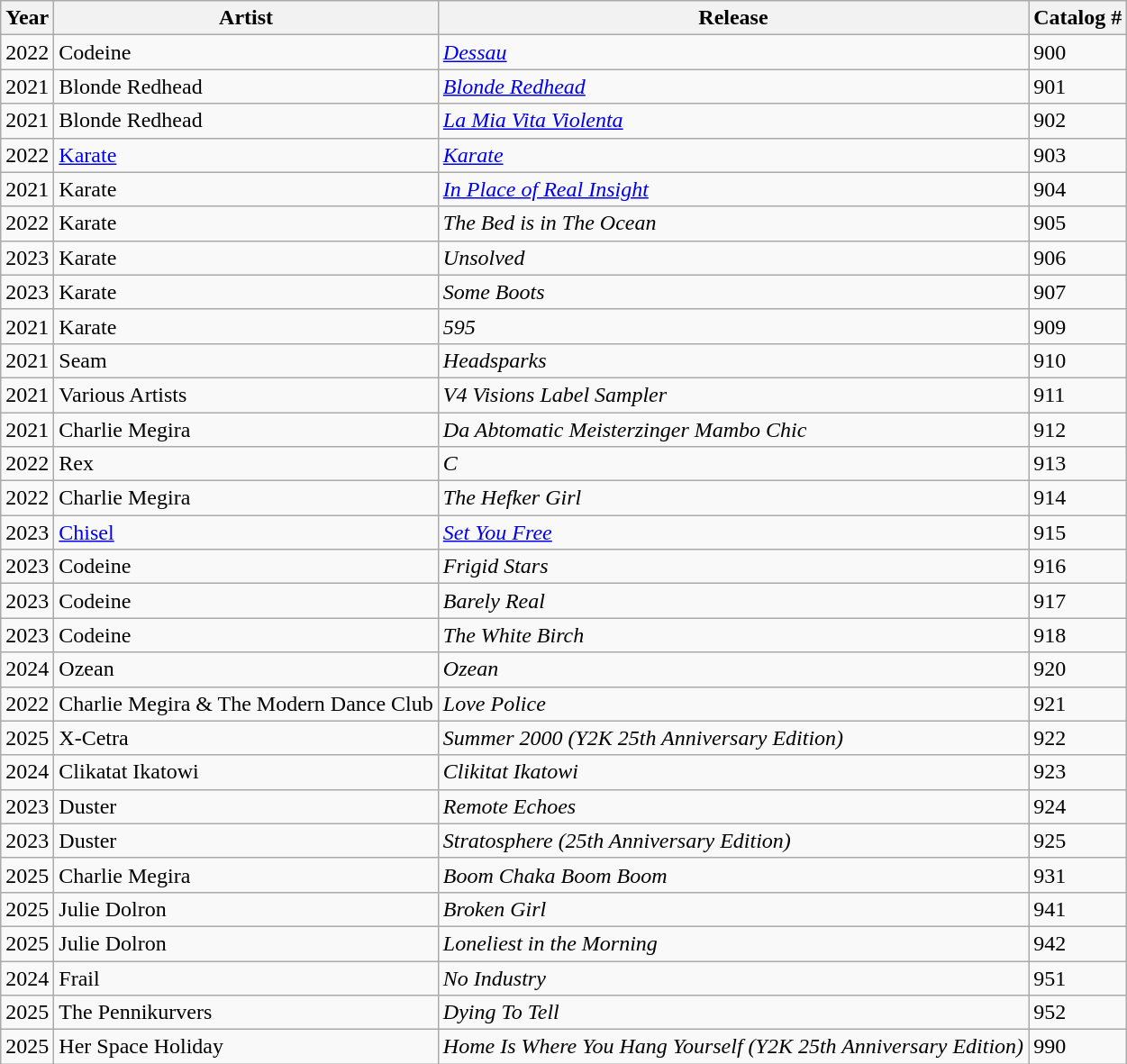<table class="wikitable sortable">
<tr>
<th>Year</th>
<th>Artist</th>
<th>Release</th>
<th>Catalog #</th>
</tr>
<tr>
<td>2022</td>
<td>Codeine</td>
<td><a href='#'><em>Dessau</em></a></td>
<td>900</td>
</tr>
<tr>
<td>2021</td>
<td>Blonde Redhead</td>
<td><a href='#'><em>Blonde Redhead</em></a></td>
<td>901</td>
</tr>
<tr>
<td>2021</td>
<td>Blonde Redhead</td>
<td><em><a href='#'>La Mia Vita Violenta</a></em></td>
<td>902</td>
</tr>
<tr>
<td>2022</td>
<td><a href='#'>Karate</a></td>
<td><a href='#'><em>Karate</em></a></td>
<td>903</td>
</tr>
<tr>
<td>2021</td>
<td>Karate</td>
<td><em><a href='#'>In Place of Real Insight</a></em></td>
<td>904</td>
</tr>
<tr>
<td>2022</td>
<td>Karate</td>
<td><em>The Bed is in The Ocean</em></td>
<td>905</td>
</tr>
<tr>
<td>2023</td>
<td>Karate</td>
<td><em>Unsolved</em></td>
<td>906</td>
</tr>
<tr>
<td>2023</td>
<td>Karate</td>
<td><em>Some Boots</em></td>
<td>907</td>
</tr>
<tr>
<td>2021</td>
<td>Karate</td>
<td><em>595</em></td>
<td>909</td>
</tr>
<tr>
<td>2021</td>
<td>Seam</td>
<td><em>Headsparks</em></td>
<td>910</td>
</tr>
<tr>
<td>2021</td>
<td>Various Artists</td>
<td><em>V4 Visions Label Sampler</em></td>
<td>911</td>
</tr>
<tr>
<td>2021</td>
<td>Charlie Megira</td>
<td><em>Da Abtomatic Meisterzinger Mambo Chic</em></td>
<td>912</td>
</tr>
<tr>
<td>2022</td>
<td>Rex</td>
<td><em>C</em></td>
<td>913</td>
</tr>
<tr>
<td>2022</td>
<td>Charlie Megira</td>
<td><em>The Hefker Girl</em></td>
<td>914</td>
</tr>
<tr>
<td>2023</td>
<td><a href='#'>Chisel</a></td>
<td><a href='#'><em>Set You Free</em></a></td>
<td>915</td>
</tr>
<tr>
<td>2023</td>
<td>Codeine</td>
<td><em>Frigid Stars</em></td>
<td>916</td>
</tr>
<tr>
<td>2023</td>
<td>Codeine</td>
<td><em>Barely Real</em></td>
<td>917</td>
</tr>
<tr>
<td>2023</td>
<td>Codeine</td>
<td><em>The White Birch</em></td>
<td>918</td>
</tr>
<tr>
<td>2024</td>
<td>Ozean</td>
<td><em>Ozean</em></td>
<td>920</td>
</tr>
<tr>
<td>2022</td>
<td>Charlie Megira & The Modern Dance Club</td>
<td><em>Love Police</em></td>
<td>921</td>
</tr>
<tr>
<td>2025</td>
<td>X-Cetra</td>
<td><em>Summer 2000 (Y2K 25th Anniversary Edition)</em></td>
<td>922</td>
</tr>
<tr>
<td>2024</td>
<td>Clikatat Ikatowi</td>
<td><em>Clikitat Ikatowi</em></td>
<td>923</td>
</tr>
<tr>
<td>2023</td>
<td>Duster</td>
<td><em>Remote Echoes</em></td>
<td>924</td>
</tr>
<tr>
<td>2023</td>
<td>Duster</td>
<td><em>Stratosphere (25th Anniversary Edition)</em></td>
<td>925</td>
</tr>
<tr>
<td>2025</td>
<td>Charlie Megira</td>
<td><em>Boom Chaka Boom Boom</em></td>
<td>931</td>
</tr>
<tr>
<td>2025</td>
<td>Julie Dolron</td>
<td><em>Broken Girl</em></td>
<td>941</td>
</tr>
<tr>
<td>2025</td>
<td>Julie Dolron</td>
<td><em>Loneliest in the Morning</em></td>
<td>942</td>
</tr>
<tr>
<td>2024</td>
<td>Frail</td>
<td><em>No Industry</em></td>
<td>951</td>
</tr>
<tr>
<td>2025</td>
<td>The Pennikurvers</td>
<td><em>Dying To Tell</em></td>
<td>952</td>
</tr>
<tr>
<td>2025</td>
<td>Her Space Holiday</td>
<td><em>Home Is Where You Hang Yourself (Y2K 25th Anniversary Edition)</em></td>
<td>990</td>
</tr>
</table>
